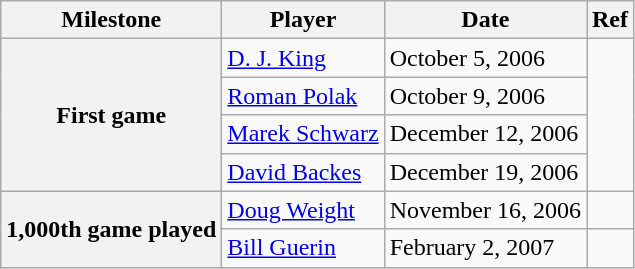<table class="wikitable">
<tr>
<th scope="col">Milestone</th>
<th scope="col">Player</th>
<th scope="col">Date</th>
<th scope="col">Ref</th>
</tr>
<tr>
<th rowspan=4>First game</th>
<td><a href='#'>D. J. King</a></td>
<td>October 5, 2006</td>
<td rowspan=4></td>
</tr>
<tr>
<td><a href='#'>Roman Polak</a></td>
<td>October 9, 2006</td>
</tr>
<tr>
<td><a href='#'>Marek Schwarz</a></td>
<td>December 12, 2006</td>
</tr>
<tr>
<td><a href='#'>David Backes</a></td>
<td>December 19, 2006</td>
</tr>
<tr>
<th rowspan="2">1,000th game played</th>
<td><a href='#'>Doug Weight</a></td>
<td>November 16, 2006</td>
<td></td>
</tr>
<tr>
<td><a href='#'>Bill Guerin</a></td>
<td>February 2, 2007</td>
<td></td>
</tr>
</table>
